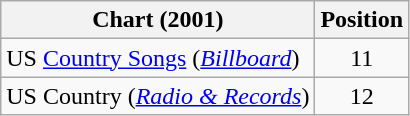<table class="wikitable sortable">
<tr>
<th scope="col">Chart (2001)</th>
<th scope="col">Position</th>
</tr>
<tr>
<td>US <a href='#'>Country Songs</a> (<em><a href='#'>Billboard</a></em>)</td>
<td align="center">11</td>
</tr>
<tr>
<td>US Country (<em><a href='#'>Radio & Records</a></em>)</td>
<td align="center">12</td>
</tr>
</table>
